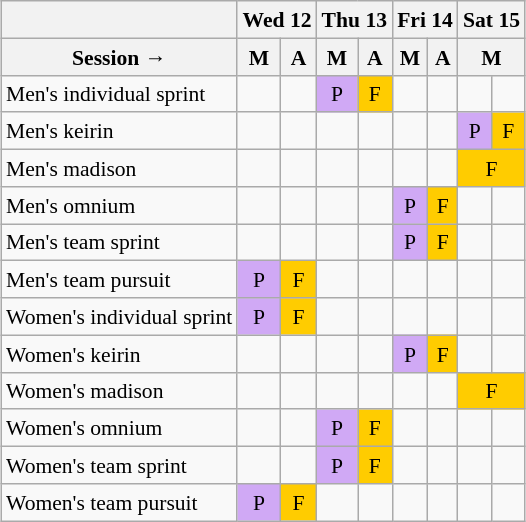<table class="wikitable" style="margin:0.5em auto; font-size:90%; line-height:1.25em; text-align:center;">
<tr>
<th></th>
<th colspan=2>Wed 12</th>
<th colspan=2>Thu 13</th>
<th colspan=2>Fri 14</th>
<th colspan=2>Sat 15</th>
</tr>
<tr>
<th>Session →</th>
<th>M</th>
<th>A</th>
<th>M</th>
<th>A</th>
<th>M</th>
<th>A</th>
<th colspan=2>M</th>
</tr>
<tr>
<td align=left>Men's individual sprint</td>
<td></td>
<td></td>
<td style="background-color:#D0A9F5;">P</td>
<td style="background-color:#FFCC00;">F</td>
<td></td>
<td></td>
<td></td>
<td></td>
</tr>
<tr>
<td align=left>Men's keirin</td>
<td></td>
<td></td>
<td></td>
<td></td>
<td></td>
<td></td>
<td style="background-color:#D0A9F5;">P</td>
<td style="background-color:#FFCC00;">F</td>
</tr>
<tr>
<td align=left>Men's madison</td>
<td></td>
<td></td>
<td></td>
<td></td>
<td></td>
<td></td>
<td colspan=2 style="background-color:#FFCC00;">F</td>
</tr>
<tr>
<td align=left>Men's omnium</td>
<td></td>
<td></td>
<td></td>
<td></td>
<td style="background-color:#D0A9F5;">P</td>
<td style="background-color:#FFCC00;">F</td>
<td></td>
<td></td>
</tr>
<tr>
<td align=left>Men's team sprint</td>
<td></td>
<td></td>
<td></td>
<td></td>
<td style="background-color:#D0A9F5;">P</td>
<td style="background-color:#FFCC00;">F</td>
<td></td>
<td></td>
</tr>
<tr>
<td align=left>Men's team pursuit</td>
<td style="background-color:#D0A9F5;">P</td>
<td style="background-color:#FFCC00;">F</td>
<td></td>
<td></td>
<td></td>
<td></td>
<td></td>
<td></td>
</tr>
<tr>
<td align=left>Women's individual sprint</td>
<td style="background-color:#D0A9F5;">P</td>
<td style="background-color:#FFCC00;">F</td>
<td></td>
<td></td>
<td></td>
<td></td>
<td></td>
</tr>
<tr>
<td align=left>Women's keirin</td>
<td></td>
<td></td>
<td></td>
<td></td>
<td style="background-color:#D0A9F5;">P</td>
<td style="background-color:#FFCC00;">F</td>
<td></td>
<td></td>
</tr>
<tr>
<td align=left>Women's madison</td>
<td></td>
<td></td>
<td></td>
<td></td>
<td></td>
<td></td>
<td colspan=2 style="background-color:#FFCC00;">F</td>
</tr>
<tr>
<td align=left>Women's omnium</td>
<td></td>
<td></td>
<td style="background-color:#D0A9F5;">P</td>
<td style="background-color:#FFCC00;">F</td>
<td></td>
<td></td>
<td></td>
<td></td>
</tr>
<tr>
<td align=left>Women's team sprint</td>
<td></td>
<td></td>
<td style="background-color:#D0A9F5;">P</td>
<td style="background-color:#FFCC00;">F</td>
<td></td>
<td></td>
<td></td>
<td></td>
</tr>
<tr>
<td align=left>Women's team pursuit</td>
<td style="background-color:#D0A9F5;">P</td>
<td style="background-color:#FFCC00;">F</td>
<td></td>
<td></td>
<td></td>
<td></td>
<td></td>
<td></td>
</tr>
</table>
